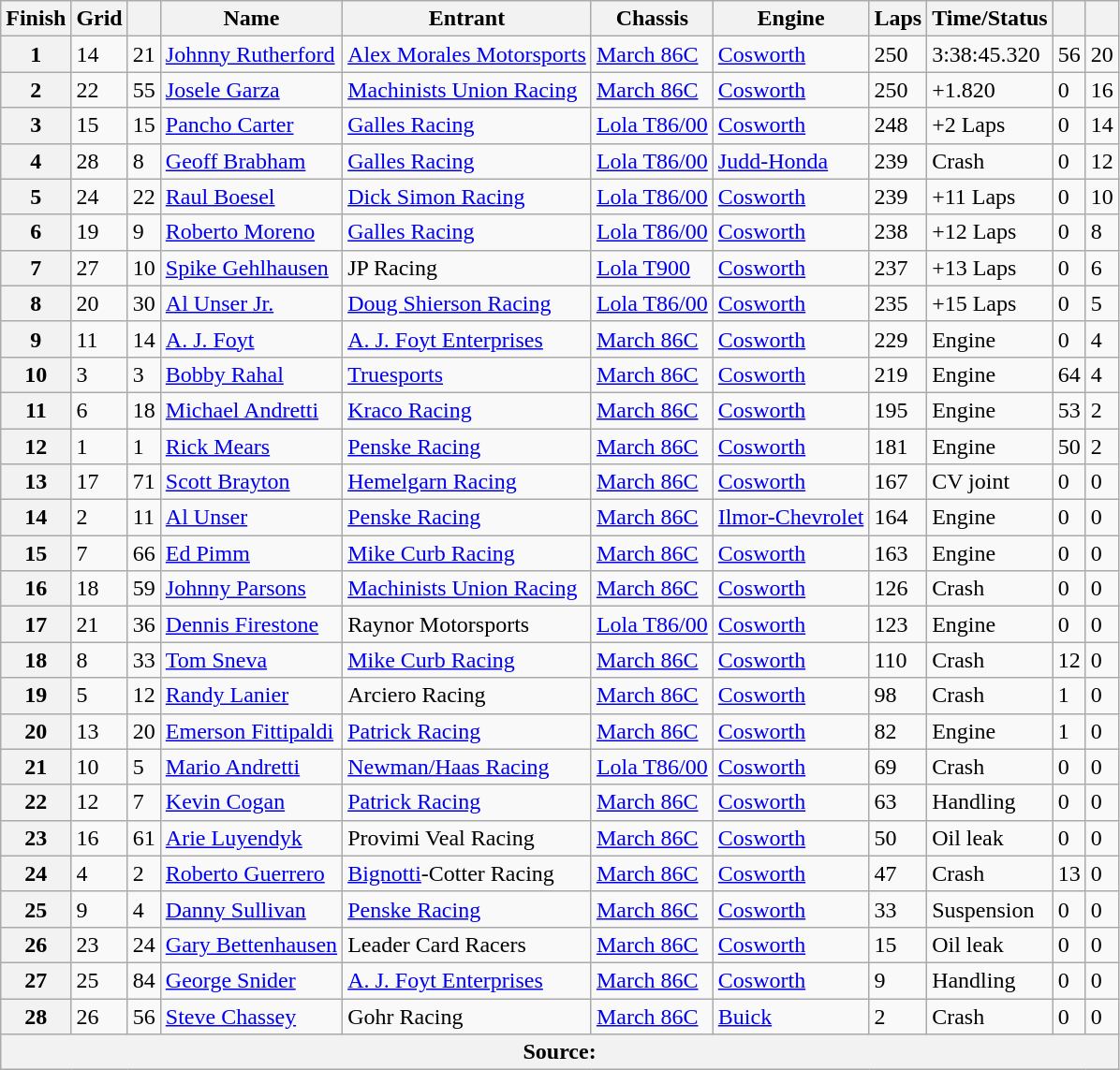<table class="wikitable">
<tr>
<th>Finish</th>
<th>Grid</th>
<th></th>
<th>Name</th>
<th>Entrant</th>
<th>Chassis</th>
<th>Engine</th>
<th>Laps</th>
<th>Time/Status</th>
<th></th>
<th></th>
</tr>
<tr>
<th>1</th>
<td>14</td>
<td>21</td>
<td> <a href='#'>Johnny Rutherford</a></td>
<td><a href='#'>Alex Morales Motorsports</a></td>
<td><a href='#'>March 86C</a></td>
<td><a href='#'>Cosworth</a></td>
<td>250</td>
<td>3:38:45.320</td>
<td>56</td>
<td>20</td>
</tr>
<tr>
<th>2</th>
<td>22</td>
<td>55</td>
<td> <a href='#'>Josele Garza</a></td>
<td><a href='#'>Machinists Union Racing</a></td>
<td><a href='#'>March 86C</a></td>
<td><a href='#'>Cosworth</a></td>
<td>250</td>
<td>+1.820</td>
<td>0</td>
<td>16</td>
</tr>
<tr>
<th>3</th>
<td>15</td>
<td>15</td>
<td> <a href='#'>Pancho Carter</a></td>
<td><a href='#'>Galles Racing</a></td>
<td><a href='#'>Lola T86/00</a></td>
<td><a href='#'>Cosworth</a></td>
<td>248</td>
<td>+2 Laps</td>
<td>0</td>
<td>14</td>
</tr>
<tr>
<th>4</th>
<td>28</td>
<td>8</td>
<td> <a href='#'>Geoff Brabham</a></td>
<td><a href='#'>Galles Racing</a></td>
<td><a href='#'>Lola T86/00</a></td>
<td><a href='#'>Judd-Honda</a></td>
<td>239</td>
<td>Crash</td>
<td>0</td>
<td>12</td>
</tr>
<tr>
<th>5</th>
<td>24</td>
<td>22</td>
<td> <a href='#'>Raul Boesel</a></td>
<td><a href='#'>Dick Simon Racing</a></td>
<td><a href='#'>Lola T86/00</a></td>
<td><a href='#'>Cosworth</a></td>
<td>239</td>
<td>+11 Laps</td>
<td>0</td>
<td>10</td>
</tr>
<tr>
<th>6</th>
<td>19</td>
<td>9</td>
<td> <a href='#'>Roberto Moreno</a></td>
<td><a href='#'>Galles Racing</a></td>
<td><a href='#'>Lola T86/00</a></td>
<td><a href='#'>Cosworth</a></td>
<td>238</td>
<td>+12 Laps</td>
<td>0</td>
<td>8</td>
</tr>
<tr>
<th>7</th>
<td>27</td>
<td>10</td>
<td> <a href='#'>Spike Gehlhausen</a></td>
<td>JP Racing</td>
<td><a href='#'>Lola T900</a></td>
<td><a href='#'>Cosworth</a></td>
<td>237</td>
<td>+13 Laps</td>
<td>0</td>
<td>6</td>
</tr>
<tr>
<th>8</th>
<td>20</td>
<td>30</td>
<td> <a href='#'>Al Unser Jr.</a></td>
<td><a href='#'>Doug Shierson Racing</a></td>
<td><a href='#'>Lola T86/00</a></td>
<td><a href='#'>Cosworth</a></td>
<td>235</td>
<td>+15 Laps</td>
<td>0</td>
<td>5</td>
</tr>
<tr>
<th>9</th>
<td>11</td>
<td>14</td>
<td> <a href='#'>A. J. Foyt</a></td>
<td><a href='#'>A. J. Foyt Enterprises</a></td>
<td><a href='#'>March 86C</a></td>
<td><a href='#'>Cosworth</a></td>
<td>229</td>
<td>Engine</td>
<td>0</td>
<td>4</td>
</tr>
<tr>
<th>10</th>
<td>3</td>
<td>3</td>
<td> <a href='#'>Bobby Rahal</a></td>
<td><a href='#'>Truesports</a></td>
<td><a href='#'>March 86C</a></td>
<td><a href='#'>Cosworth</a></td>
<td>219</td>
<td>Engine</td>
<td>64</td>
<td>4</td>
</tr>
<tr>
<th>11</th>
<td>6</td>
<td>18</td>
<td> <a href='#'>Michael Andretti</a></td>
<td><a href='#'>Kraco Racing</a></td>
<td><a href='#'>March 86C</a></td>
<td><a href='#'>Cosworth</a></td>
<td>195</td>
<td>Engine</td>
<td>53</td>
<td>2</td>
</tr>
<tr>
<th>12</th>
<td>1</td>
<td>1</td>
<td> <a href='#'>Rick Mears</a></td>
<td><a href='#'>Penske Racing</a></td>
<td><a href='#'>March 86C</a></td>
<td><a href='#'>Cosworth</a></td>
<td>181</td>
<td>Engine</td>
<td>50</td>
<td>2</td>
</tr>
<tr>
<th>13</th>
<td>17</td>
<td>71</td>
<td> <a href='#'>Scott Brayton</a></td>
<td><a href='#'>Hemelgarn Racing</a></td>
<td><a href='#'>March 86C</a></td>
<td><a href='#'>Cosworth</a></td>
<td>167</td>
<td>CV joint</td>
<td>0</td>
<td>0</td>
</tr>
<tr>
<th>14</th>
<td>2</td>
<td>11</td>
<td> <a href='#'>Al Unser</a></td>
<td><a href='#'>Penske Racing</a></td>
<td><a href='#'>March 86C</a></td>
<td><a href='#'>Ilmor-Chevrolet</a></td>
<td>164</td>
<td>Engine</td>
<td>0</td>
<td>0</td>
</tr>
<tr>
<th>15</th>
<td>7</td>
<td>66</td>
<td> <a href='#'>Ed Pimm</a></td>
<td><a href='#'>Mike Curb Racing</a></td>
<td><a href='#'>March 86C</a></td>
<td><a href='#'>Cosworth</a></td>
<td>163</td>
<td>Engine</td>
<td>0</td>
<td>0</td>
</tr>
<tr>
<th>16</th>
<td>18</td>
<td>59</td>
<td> <a href='#'>Johnny Parsons</a></td>
<td><a href='#'>Machinists Union Racing</a></td>
<td><a href='#'>March 86C</a></td>
<td><a href='#'>Cosworth</a></td>
<td>126</td>
<td>Crash</td>
<td>0</td>
<td>0</td>
</tr>
<tr>
<th>17</th>
<td>21</td>
<td>36</td>
<td> <a href='#'>Dennis Firestone</a></td>
<td>Raynor Motorsports</td>
<td><a href='#'>Lola T86/00</a></td>
<td><a href='#'>Cosworth</a></td>
<td>123</td>
<td>Engine</td>
<td>0</td>
<td>0</td>
</tr>
<tr>
<th>18</th>
<td>8</td>
<td>33</td>
<td> <a href='#'>Tom Sneva</a></td>
<td><a href='#'>Mike Curb Racing</a></td>
<td><a href='#'>March 86C</a></td>
<td><a href='#'>Cosworth</a></td>
<td>110</td>
<td>Crash</td>
<td>12</td>
<td>0</td>
</tr>
<tr>
<th>19</th>
<td>5</td>
<td>12</td>
<td> <a href='#'>Randy Lanier</a></td>
<td>Arciero Racing</td>
<td><a href='#'>March 86C</a></td>
<td><a href='#'>Cosworth</a></td>
<td>98</td>
<td>Crash</td>
<td>1</td>
<td>0</td>
</tr>
<tr>
<th>20</th>
<td>13</td>
<td>20</td>
<td> <a href='#'>Emerson Fittipaldi</a></td>
<td><a href='#'>Patrick Racing</a></td>
<td><a href='#'>March 86C</a></td>
<td><a href='#'>Cosworth</a></td>
<td>82</td>
<td>Engine</td>
<td>1</td>
<td>0</td>
</tr>
<tr>
<th>21</th>
<td>10</td>
<td>5</td>
<td> <a href='#'>Mario Andretti</a></td>
<td><a href='#'>Newman/Haas Racing</a></td>
<td><a href='#'>Lola T86/00</a></td>
<td><a href='#'>Cosworth</a></td>
<td>69</td>
<td>Crash</td>
<td>0</td>
<td>0</td>
</tr>
<tr>
<th>22</th>
<td>12</td>
<td>7</td>
<td> <a href='#'>Kevin Cogan</a></td>
<td><a href='#'>Patrick Racing</a></td>
<td><a href='#'>March 86C</a></td>
<td><a href='#'>Cosworth</a></td>
<td>63</td>
<td>Handling</td>
<td>0</td>
<td>0</td>
</tr>
<tr>
<th>23</th>
<td>16</td>
<td>61</td>
<td> <a href='#'>Arie Luyendyk</a></td>
<td>Provimi Veal Racing</td>
<td><a href='#'>March 86C</a></td>
<td><a href='#'>Cosworth</a></td>
<td>50</td>
<td>Oil leak</td>
<td>0</td>
<td>0</td>
</tr>
<tr>
<th>24</th>
<td>4</td>
<td>2</td>
<td> <a href='#'>Roberto Guerrero</a></td>
<td><a href='#'>Bignotti</a>-Cotter Racing</td>
<td><a href='#'>March 86C</a></td>
<td><a href='#'>Cosworth</a></td>
<td>47</td>
<td>Crash</td>
<td>13</td>
<td>0</td>
</tr>
<tr>
<th>25</th>
<td>9</td>
<td>4</td>
<td> <a href='#'>Danny Sullivan</a></td>
<td><a href='#'>Penske Racing</a></td>
<td><a href='#'>March 86C</a></td>
<td><a href='#'>Cosworth</a></td>
<td>33</td>
<td>Suspension</td>
<td>0</td>
<td>0</td>
</tr>
<tr>
<th>26</th>
<td>23</td>
<td>24</td>
<td> <a href='#'>Gary Bettenhausen</a></td>
<td>Leader Card Racers</td>
<td><a href='#'>March 86C</a></td>
<td><a href='#'>Cosworth</a></td>
<td>15</td>
<td>Oil leak</td>
<td>0</td>
<td>0</td>
</tr>
<tr>
<th>27</th>
<td>25</td>
<td>84</td>
<td> <a href='#'>George Snider</a></td>
<td><a href='#'>A. J. Foyt Enterprises</a></td>
<td><a href='#'>March 86C</a></td>
<td><a href='#'>Cosworth</a></td>
<td>9</td>
<td>Handling</td>
<td>0</td>
<td>0</td>
</tr>
<tr>
<th>28</th>
<td>26</td>
<td>56</td>
<td> <a href='#'>Steve Chassey</a></td>
<td>Gohr Racing</td>
<td><a href='#'>March 86C</a></td>
<td><a href='#'>Buick</a></td>
<td>2</td>
<td>Crash</td>
<td>0</td>
<td>0</td>
</tr>
<tr>
<th colspan=11>Source:</th>
</tr>
</table>
